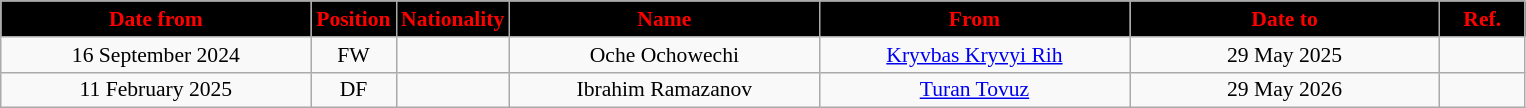<table class="wikitable" style="text-align:center; font-size:90%; ">
<tr>
<th style="background:#000000; color:#FF0000; width:200px;">Date from</th>
<th style="background:#000000; color:#FF0000; width:50px;">Position</th>
<th style="background:#000000; color:#FF0000; width:50px;">Nationality</th>
<th style="background:#000000; color:#FF0000; width:200px;">Name</th>
<th style="background:#000000; color:#FF0000; width:200px;">From</th>
<th style="background:#000000; color:#FF0000; width:200px;">Date to</th>
<th style="background:#000000; color:#FF0000; width:50px;">Ref.</th>
</tr>
<tr>
<td>16 September 2024</td>
<td>FW</td>
<td></td>
<td>Oche Ochowechi</td>
<td><a href='#'>Kryvbas Kryvyi Rih</a></td>
<td>29 May 2025</td>
<td></td>
</tr>
<tr>
<td>11 February 2025</td>
<td>DF</td>
<td></td>
<td>Ibrahim Ramazanov</td>
<td><a href='#'>Turan Tovuz</a></td>
<td>29 May 2026</td>
<td></td>
</tr>
</table>
